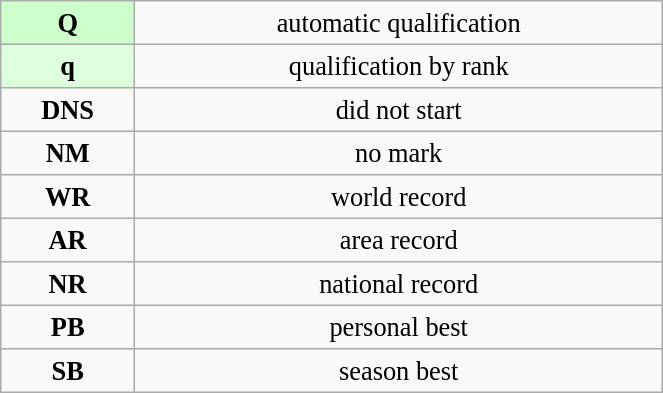<table class="wikitable" style=" text-align:center; font-size:110%;" width="35%">
<tr>
<td bgcolor="ccffcc"><strong>Q</strong></td>
<td>automatic qualification</td>
</tr>
<tr>
<td bgcolor="ddffdd"><strong>q</strong></td>
<td>qualification by rank</td>
</tr>
<tr>
<td><strong>DNS</strong></td>
<td>did not start</td>
</tr>
<tr>
<td><strong>NM</strong></td>
<td>no mark</td>
</tr>
<tr>
<td><strong>WR</strong></td>
<td>world record</td>
</tr>
<tr>
<td><strong>AR</strong></td>
<td>area record</td>
</tr>
<tr>
<td><strong>NR</strong></td>
<td>national record</td>
</tr>
<tr>
<td><strong>PB</strong></td>
<td>personal best</td>
</tr>
<tr>
<td><strong>SB</strong></td>
<td>season best</td>
</tr>
</table>
